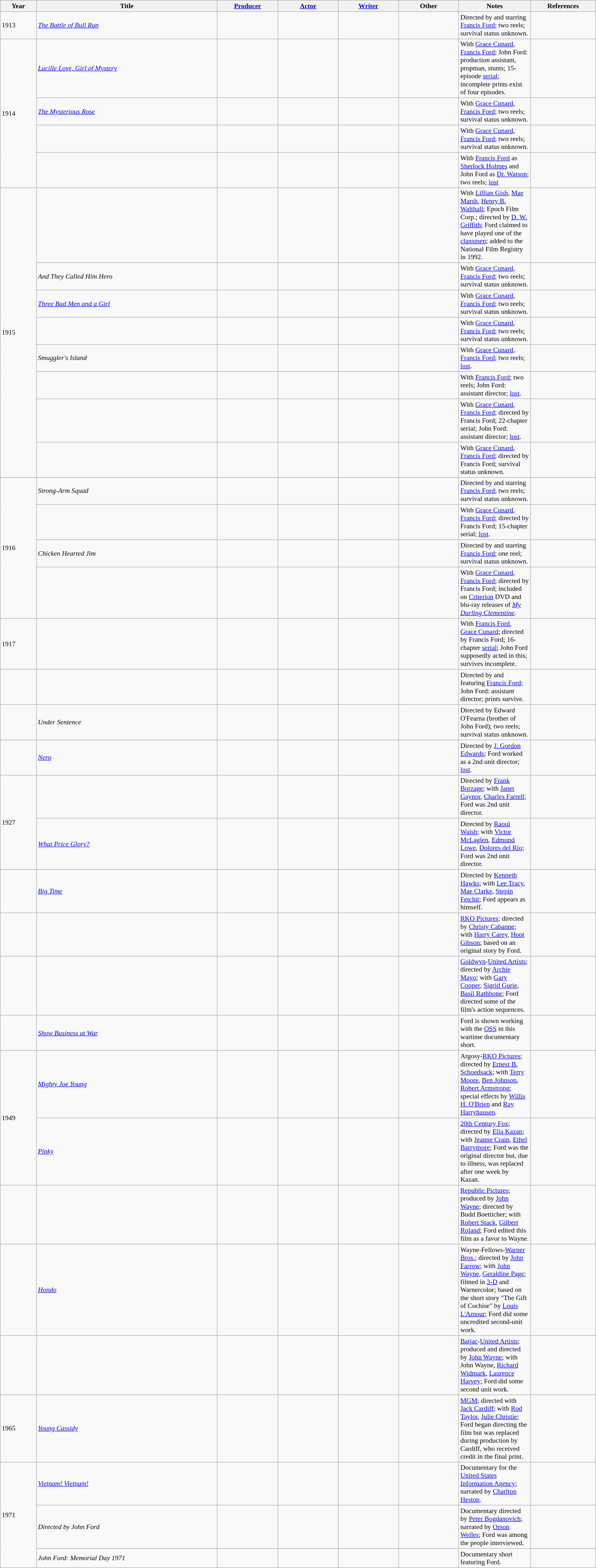<table class="wikitable sortable plainrowheaders sticky-header" width="100%" style="font-size: 90%;">
<tr>
<th width="3%">Year</th>
<th width="15%">Title</th>
<th width="5%"><a href='#'>Producer</a></th>
<th width="5%"><a href='#'>Actor</a></th>
<th width="5%"><a href='#'>Writer</a></th>
<th width="5%">Other</th>
<th width="5%">Notes</th>
<th width="5%">References</th>
</tr>
<tr>
<td>1913</td>
<td scope="row"><em><a href='#'>The Battle of Bull Run</a></em></td>
<td></td>
<td></td>
<td></td>
<td></td>
<td>Directed by and starring <a href='#'>Francis Ford</a>; two reels; survival status unknown.</td>
<td align="center"></td>
</tr>
<tr>
<td rowspan=4>1914</td>
<td scope="row"><em><a href='#'>Lucille Love, Girl of Mystery</a></em></td>
<td></td>
<td></td>
<td></td>
<td></td>
<td>With <a href='#'>Grace Cunard</a>, <a href='#'>Francis Ford</a>; John Ford: production assistant, propman, stunts; 15-episode <a href='#'>serial</a>; incomplete prints exist of four episodes.</td>
<td align="center"><br></td>
</tr>
<tr>
<td scope="row"><em><a href='#'>The Mysterious Rose</a></em></td>
<td></td>
<td></td>
<td></td>
<td></td>
<td>With <a href='#'>Grace Cunard</a>, <a href='#'>Francis Ford</a>; two reels; survival status unknown.</td>
<td align="center"></td>
</tr>
<tr>
<td scope="row"><em></em></td>
<td></td>
<td></td>
<td></td>
<td></td>
<td>With <a href='#'>Grace Cunard</a>, <a href='#'>Francis Ford</a>; two reels; survival status unknown.</td>
<td align="center"></td>
</tr>
<tr>
<td scope="row"><em></em></td>
<td></td>
<td></td>
<td></td>
<td></td>
<td>With <a href='#'>Francis Ford</a> as <a href='#'>Sherlock Holmes</a> and John Ford as <a href='#'>Dr. Watson</a>; two reels; <a href='#'>lost</a></td>
<td align="center"></td>
</tr>
<tr>
<td rowspan=8>1915</td>
<td scope="row"><em></em></td>
<td></td>
<td></td>
<td></td>
<td></td>
<td>With <a href='#'>Lillian Gish</a>, <a href='#'>Mae Marsh</a>, <a href='#'>Henry B. Walthall</a>; Epoch Film Corp.; directed by <a href='#'>D. W. Griffith</a>; Ford claimed to have played one of the <a href='#'>clansmen</a>; added to the National Film Registry in 1992.</td>
<td align="center"></td>
</tr>
<tr>
<td scope="row"><em>And They Called Him Hero</em></td>
<td></td>
<td></td>
<td></td>
<td></td>
<td>With <a href='#'>Grace Cunard</a>, <a href='#'>Francis Ford</a>; two reels; survival status unknown.</td>
<td align="center"></td>
</tr>
<tr>
<td scope="row"><em><a href='#'>Three Bad Men and a Girl</a></em></td>
<td></td>
<td></td>
<td></td>
<td></td>
<td>With <a href='#'>Grace Cunard</a>, <a href='#'>Francis Ford</a>; two reels; survival status unknown.</td>
<td align="center"></td>
</tr>
<tr>
<td scope="row"><em></em></td>
<td></td>
<td></td>
<td></td>
<td></td>
<td>With <a href='#'>Grace Cunard</a>, <a href='#'>Francis Ford</a>; two reels; survival status unknown.</td>
<td align="center"></td>
</tr>
<tr>
<td scope="row"><em>Smuggler's Island</em></td>
<td></td>
<td></td>
<td></td>
<td></td>
<td>With <a href='#'>Grace Cunard</a>, <a href='#'>Francis Ford</a>; two reels; <a href='#'>lost</a>.</td>
<td align="center"></td>
</tr>
<tr>
<td scope="row"><em></em></td>
<td></td>
<td></td>
<td></td>
<td></td>
<td>With <a href='#'>Francis Ford</a>; two reels; John Ford: assistant director; <a href='#'>lost</a>.</td>
<td align="center"></td>
</tr>
<tr>
<td scope="row"><em></em></td>
<td></td>
<td></td>
<td></td>
<td></td>
<td>With <a href='#'>Grace Cunard</a>, <a href='#'>Francis Ford</a>; directed by Francis Ford; 22-chapter serial; John Ford: assistant director; <a href='#'>lost</a>.</td>
<td align="center"></td>
</tr>
<tr>
<td scope="row"><em></em></td>
<td></td>
<td></td>
<td></td>
<td></td>
<td>With <a href='#'>Grace Cunard</a>, <a href='#'>Francis Ford</a>; directed by Francis Ford; survival status unknown.</td>
<td align="center"></td>
</tr>
<tr>
<td rowspan=4>1916</td>
<td scope="row"><em>Strong-Arm Squad</em><br></td>
<td></td>
<td></td>
<td></td>
<td></td>
<td>Directed by and starring <a href='#'>Francis Ford</a>; two reels; survival status unknown.</td>
<td align="center"></td>
</tr>
<tr>
<td scope="row"><em></em></td>
<td></td>
<td></td>
<td></td>
<td></td>
<td>With <a href='#'>Grace Cunard</a>, <a href='#'>Francis Ford</a>; directed by Francis Ford; 15-chapter serial; <a href='#'>lost</a>.</td>
<td align="center"></td>
</tr>
<tr>
<td scope="row"><em>Chicken Hearted Jim</em></td>
<td></td>
<td></td>
<td></td>
<td></td>
<td>Directed by and starring <a href='#'>Francis Ford</a>; one reel; survival status unknown.</td>
<td align="center"></td>
</tr>
<tr>
<td scope="row"><em></em></td>
<td></td>
<td></td>
<td></td>
<td></td>
<td>With <a href='#'>Grace Cunard</a>, <a href='#'>Francis Ford</a>; directed by Francis Ford; included on <a href='#'>Criterion</a> DVD and blu-ray releases of <em><a href='#'>My Darling Clementine</a></em>.</td>
<td align="center"></td>
</tr>
<tr>
<td>1917</td>
<td scope="row"><em></em></td>
<td></td>
<td></td>
<td></td>
<td></td>
<td>With <a href='#'>Francis Ford</a>, <a href='#'>Grace Cunard</a>; directed by Francis Ford; 16-chapter <a href='#'>serial</a>; John Ford supposedly acted in this; survives incomplete.</td>
<td align="center"></td>
</tr>
<tr>
<td></td>
<td scope="row"><em></em></td>
<td></td>
<td></td>
<td></td>
<td></td>
<td>Directed by and featuring <a href='#'>Francis Ford</a>; John Ford: assistant director; prints survive.</td>
<td align="center"></td>
</tr>
<tr>
<td></td>
<td scope="row"><em>Under Sentence</em></td>
<td></td>
<td></td>
<td></td>
<td></td>
<td>Directed by Edward O'Fearna (brother of John Ford); two reels; survival status unknown.</td>
<td align="center"></td>
</tr>
<tr>
<td></td>
<td scope="row"><em><a href='#'>Nero</a></em></td>
<td></td>
<td></td>
<td></td>
<td></td>
<td>Directed by <a href='#'>J. Gordon Edwards</a>; Ford worked as a 2nd unit director; <a href='#'>lost</a>.</td>
<td align="center"><br></td>
</tr>
<tr>
<td rowspan=2>1927</td>
<td scope="row"><em></em></td>
<td></td>
<td></td>
<td></td>
<td></td>
<td>Directed by <a href='#'>Frank Borzage</a>; with <a href='#'>Janet Gaynor</a>, <a href='#'>Charles Farrell</a>; Ford was 2nd unit director.</td>
<td align="center"></td>
</tr>
<tr>
<td scope="row"><em><a href='#'>What Price Glory?</a></em></td>
<td></td>
<td></td>
<td></td>
<td></td>
<td>Directed by <a href='#'>Raoul Walsh</a>; with <a href='#'>Victor McLaglen</a>, <a href='#'>Edmund Lowe</a>, <a href='#'>Dolores del Río</a>; Ford was 2nd unit director.</td>
<td align="center"></td>
</tr>
<tr>
<td></td>
<td scope="row"><em><a href='#'>Big Time</a></em></td>
<td></td>
<td></td>
<td></td>
<td></td>
<td>Directed by <a href='#'>Kenneth Hawks</a>; with <a href='#'>Lee Tracy</a>, <a href='#'>Mae Clarke</a>, <a href='#'>Stepin Fetchit</a>; Ford appears as himself.</td>
<td align="center"></td>
</tr>
<tr>
<td></td>
<td scope="row"><em></em></td>
<td></td>
<td></td>
<td></td>
<td></td>
<td><a href='#'>RKO Pictures</a>; directed by <a href='#'>Christy Cabanne</a>; with <a href='#'>Harry Carey</a>, <a href='#'>Hoot Gibson</a>; based on an original story by Ford.</td>
<td align="center"></td>
</tr>
<tr>
<td></td>
<td scope="row"><em></em></td>
<td></td>
<td></td>
<td></td>
<td></td>
<td><a href='#'>Goldwyn</a>-<a href='#'>United Artists</a>; directed by <a href='#'>Archie Mayo</a>; with <a href='#'>Gary Cooper</a>, <a href='#'>Sigrid Gurie</a>, <a href='#'>Basil Rathbone</a>; Ford directed some of the film's action sequences.</td>
<td align="center"></td>
</tr>
<tr>
<td></td>
<td scope="row"><em><a href='#'>Show Business at War</a></em></td>
<td></td>
<td></td>
<td></td>
<td></td>
<td>Ford is shown working with the <a href='#'>OSS</a> in this wartime documentary short.</td>
<td align="center"></td>
</tr>
<tr>
<td rowspan=2>1949</td>
<td scope="row"><em><a href='#'>Mighty Joe Young</a></em></td>
<td></td>
<td></td>
<td></td>
<td></td>
<td>Argosy-<a href='#'>RKO Pictures</a>; directed by <a href='#'>Ernest B. Schoedsack</a>; with <a href='#'>Terry Moore</a>, <a href='#'>Ben Johnson</a>, <a href='#'>Robert Armstrong</a>; special effects by <a href='#'>Willis H. O'Brien</a> and <a href='#'>Ray Harryhausen</a>.</td>
<td align="center"></td>
</tr>
<tr>
<td scope="row"><em><a href='#'>Pinky</a></em></td>
<td></td>
<td></td>
<td></td>
<td></td>
<td><a href='#'>20th Century Fox</a>; directed by <a href='#'>Elia Kazan</a>; with <a href='#'>Jeanne Crain</a>, <a href='#'>Ethel Barrymore</a>; Ford was the original director but, due to illness, was replaced after one week by Kazan.</td>
<td align="center"></td>
</tr>
<tr>
<td></td>
<td scope="row"><em></em></td>
<td></td>
<td></td>
<td></td>
<td></td>
<td><a href='#'>Republic Pictures</a>; produced by <a href='#'>John Wayne</a>; directed by Budd Boetticher; with <a href='#'>Robert Stack</a>, <a href='#'>Gilbert Roland</a>; Ford edited this film as a favor to Wayne.</td>
<td align="center"></td>
</tr>
<tr>
<td></td>
<td scope="row"><em><a href='#'>Hondo</a></em></td>
<td></td>
<td></td>
<td></td>
<td></td>
<td>Wayne-Fellows-<a href='#'>Warner Bros.</a>; directed by <a href='#'>John Farrow</a>; with <a href='#'>John Wayne</a>, <a href='#'>Geraldine Page</a>; filmed in <a href='#'>3-D</a> and Warnercolor; based on the short story "The Gift of Cochise" by <a href='#'>Louis L'Amour</a>; Ford did some uncredited second-unit work.</td>
<td align="center"></td>
</tr>
<tr>
<td></td>
<td scope="row"><em></em></td>
<td></td>
<td></td>
<td></td>
<td></td>
<td><a href='#'>Batjac</a>-<a href='#'>United Artists</a>; produced and directed by <a href='#'>John Wayne</a>; with John Wayne, <a href='#'>Richard Widmark</a>, <a href='#'>Laurence Harvey</a>; Ford did some second unit work.</td>
<td align="center"></td>
</tr>
<tr>
<td>1965</td>
<td scope="row"><em><a href='#'>Young Cassidy</a></em></td>
<td></td>
<td></td>
<td></td>
<td></td>
<td><a href='#'>MGM</a>; directed with <a href='#'>Jack Cardiff</a>; with <a href='#'>Rod Taylor</a>, <a href='#'>Julie Christie</a>; Ford began directing the film but was replaced during production by Cardiff, who received credit in the final print.</td>
<td align="center"></td>
</tr>
<tr>
<td rowspan=3>1971</td>
<td scope="row"><em><a href='#'>Vietnam! Vietnam!</a></em></td>
<td></td>
<td></td>
<td></td>
<td></td>
<td>Documentary for the <a href='#'>United States Information Agency</a>; narrated by <a href='#'>Charlton Heston</a>.</td>
<td align="center"></td>
</tr>
<tr>
<td scope="row"><em>Directed by John Ford</em></td>
<td></td>
<td></td>
<td></td>
<td></td>
<td>Documentary directed by <a href='#'>Peter Bogdanovich</a>; narrated by <a href='#'>Orson Welles</a>; Ford was among the people interviewed.</td>
<td></td>
</tr>
<tr>
<td scope="row"><em>John Ford: Memorial Day 1971</em></td>
<td></td>
<td></td>
<td></td>
<td></td>
<td>Documentary short featuring Ford.</td>
<td align="center"></td>
</tr>
</table>
